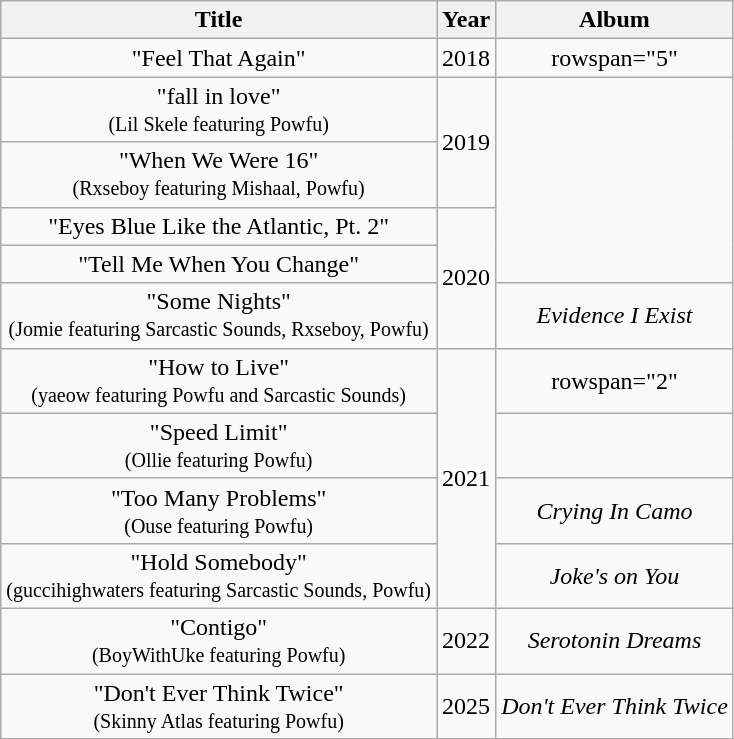<table class="wikitable sortable plainrowheaders" style="text-align:center;">
<tr>
<th>Title</th>
<th>Year</th>
<th>Album</th>
</tr>
<tr>
<td scope="row">"Feel That Again" </td>
<td>2018</td>
<td>rowspan="5" </td>
</tr>
<tr>
<td>"fall in love"<br><small>(Lil Skele featuring Powfu)</small></td>
<td rowspan="2">2019</td>
</tr>
<tr>
<td>"When We Were 16"<br><small>(Rxseboy featuring Mishaal, Powfu)</small></td>
</tr>
<tr>
<td scope="row">"Eyes Blue Like the Atlantic, Pt. 2"<br></td>
<td rowspan="3">2020</td>
</tr>
<tr>
<td scope="row">"Tell Me When You Change"<br></td>
</tr>
<tr>
<td>"Some Nights"<br><small>(Jomie featuring Sarcastic Sounds, Rxseboy, Powfu)</small></td>
<td><em>Evidence I Exist</em></td>
</tr>
<tr>
<td>"How to Live"<br><small>(yaeow featuring Powfu and Sarcastic Sounds)</small></td>
<td rowspan="4">2021</td>
<td>rowspan="2" </td>
</tr>
<tr>
<td>"Speed Limit"<br><small>(Ollie featuring Powfu)</small></td>
</tr>
<tr>
<td>"Too Many Problems"<br><small>(Ouse featuring Powfu)</small></td>
<td><em>Crying In Camo</em></td>
</tr>
<tr>
<td>"Hold Somebody"<br><small>(guccihighwaters featuring Sarcastic Sounds, Powfu)</small></td>
<td><em>Joke's on You</em></td>
</tr>
<tr>
<td>"Contigo"<br><small>(BoyWithUke featuring Powfu)</small></td>
<td>2022</td>
<td><em>Serotonin Dreams</em></td>
</tr>
<tr>
<td>"Don't Ever Think Twice"<br><small>(Skinny Atlas featuring Powfu)</small></td>
<td>2025</td>
<td><em>Don't Ever Think Twice</em></td>
</tr>
</table>
